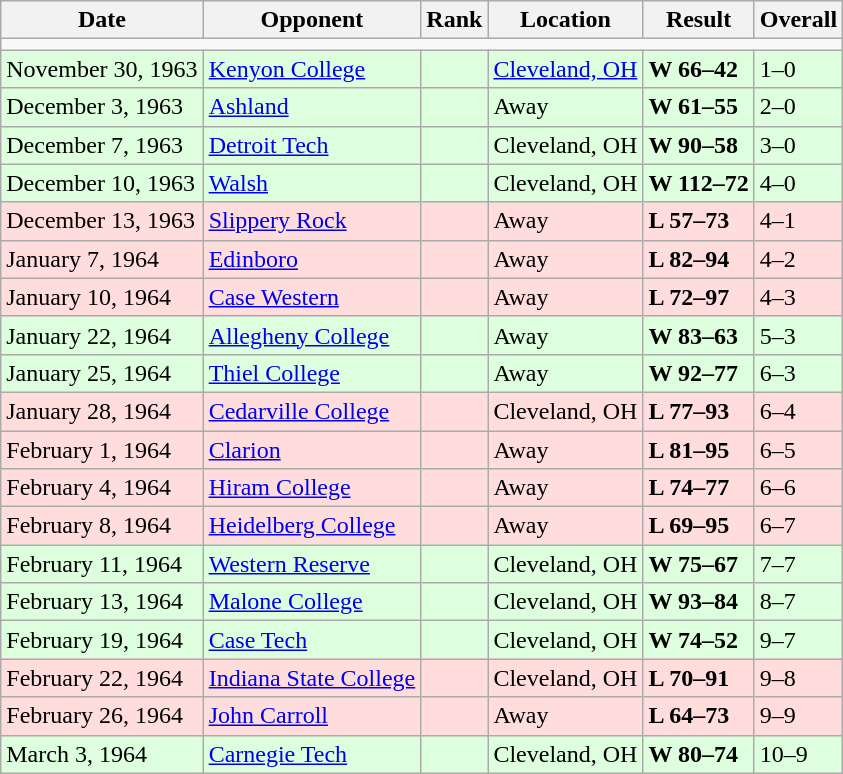<table class="wikitable">
<tr>
<th>Date</th>
<th>Opponent</th>
<th>Rank</th>
<th>Location</th>
<th>Result</th>
<th>Overall</th>
</tr>
<tr>
<td colspan=8></td>
</tr>
<tr style="background:#dfd;">
<td>November 30, 1963</td>
<td><a href='#'>Kenyon College</a></td>
<td></td>
<td><a href='#'>Cleveland, OH</a></td>
<td><strong>W 66–42</strong></td>
<td>1–0</td>
</tr>
<tr style="background:#dfd;">
<td>December 3, 1963</td>
<td><a href='#'>Ashland</a></td>
<td></td>
<td>Away</td>
<td><strong>W 61–55</strong></td>
<td>2–0</td>
</tr>
<tr style="background:#dfd;">
<td>December 7, 1963</td>
<td><a href='#'>Detroit Tech</a></td>
<td></td>
<td>Cleveland, OH</td>
<td><strong>W 90–58</strong></td>
<td>3–0</td>
</tr>
<tr style="background:#dfd;">
<td>December 10, 1963</td>
<td><a href='#'>Walsh</a></td>
<td></td>
<td>Cleveland, OH</td>
<td><strong>W 112–72</strong></td>
<td>4–0</td>
</tr>
<tr style="background:#fdd;">
<td>December 13, 1963</td>
<td><a href='#'>Slippery Rock</a></td>
<td></td>
<td>Away</td>
<td><strong>L 57–73</strong></td>
<td>4–1</td>
</tr>
<tr style="background:#fdd;">
<td>January 7, 1964</td>
<td><a href='#'>Edinboro</a></td>
<td></td>
<td>Away</td>
<td><strong>L 82–94</strong></td>
<td>4–2</td>
</tr>
<tr style="background:#fdd;">
<td>January 10, 1964</td>
<td><a href='#'>Case Western</a></td>
<td></td>
<td>Away</td>
<td><strong>L 72–97</strong></td>
<td>4–3</td>
</tr>
<tr style="background:#dfd;">
<td>January 22, 1964</td>
<td><a href='#'>Allegheny College</a></td>
<td></td>
<td>Away</td>
<td><strong>W 83–63</strong></td>
<td>5–3</td>
</tr>
<tr style="background:#dfd;">
<td>January 25, 1964</td>
<td><a href='#'>Thiel College</a></td>
<td></td>
<td>Away</td>
<td><strong>W 92–77</strong></td>
<td>6–3</td>
</tr>
<tr style="background:#fdd;">
<td>January 28, 1964</td>
<td><a href='#'>Cedarville College</a></td>
<td></td>
<td>Cleveland, OH</td>
<td><strong>L 77–93</strong></td>
<td>6–4</td>
</tr>
<tr style="background:#fdd;">
<td>February 1, 1964</td>
<td><a href='#'>Clarion</a></td>
<td></td>
<td>Away</td>
<td><strong>L 81–95</strong></td>
<td>6–5</td>
</tr>
<tr style="background:#fdd;">
<td>February 4, 1964</td>
<td><a href='#'>Hiram College</a></td>
<td></td>
<td>Away</td>
<td><strong>L 74–77</strong></td>
<td>6–6</td>
</tr>
<tr style="background:#fdd;">
<td>February 8, 1964</td>
<td><a href='#'>Heidelberg College</a></td>
<td></td>
<td>Away</td>
<td><strong>L 69–95</strong></td>
<td>6–7</td>
</tr>
<tr style="background:#dfd;">
<td>February 11, 1964</td>
<td><a href='#'>Western Reserve</a></td>
<td></td>
<td>Cleveland, OH</td>
<td><strong>W 75–67</strong></td>
<td>7–7</td>
</tr>
<tr style="background:#dfd;">
<td>February 13, 1964</td>
<td><a href='#'>Malone College</a></td>
<td></td>
<td>Cleveland, OH</td>
<td><strong>W 93–84</strong></td>
<td>8–7</td>
</tr>
<tr style="background:#dfd;">
<td>February 19, 1964</td>
<td><a href='#'>Case Tech</a></td>
<td></td>
<td>Cleveland, OH</td>
<td><strong>W 74–52</strong></td>
<td>9–7</td>
</tr>
<tr style="background:#fdd;">
<td>February 22, 1964</td>
<td><a href='#'>Indiana State College</a></td>
<td></td>
<td>Cleveland, OH</td>
<td><strong>L 70–91</strong></td>
<td>9–8</td>
</tr>
<tr style="background:#fdd;">
<td>February 26, 1964</td>
<td><a href='#'>John Carroll</a></td>
<td></td>
<td>Away</td>
<td><strong>L 64–73</strong></td>
<td>9–9</td>
</tr>
<tr style="background:#dfd;">
<td>March 3, 1964</td>
<td><a href='#'>Carnegie Tech</a></td>
<td></td>
<td>Cleveland, OH</td>
<td><strong>W 80–74</strong></td>
<td>10–9</td>
</tr>
</table>
